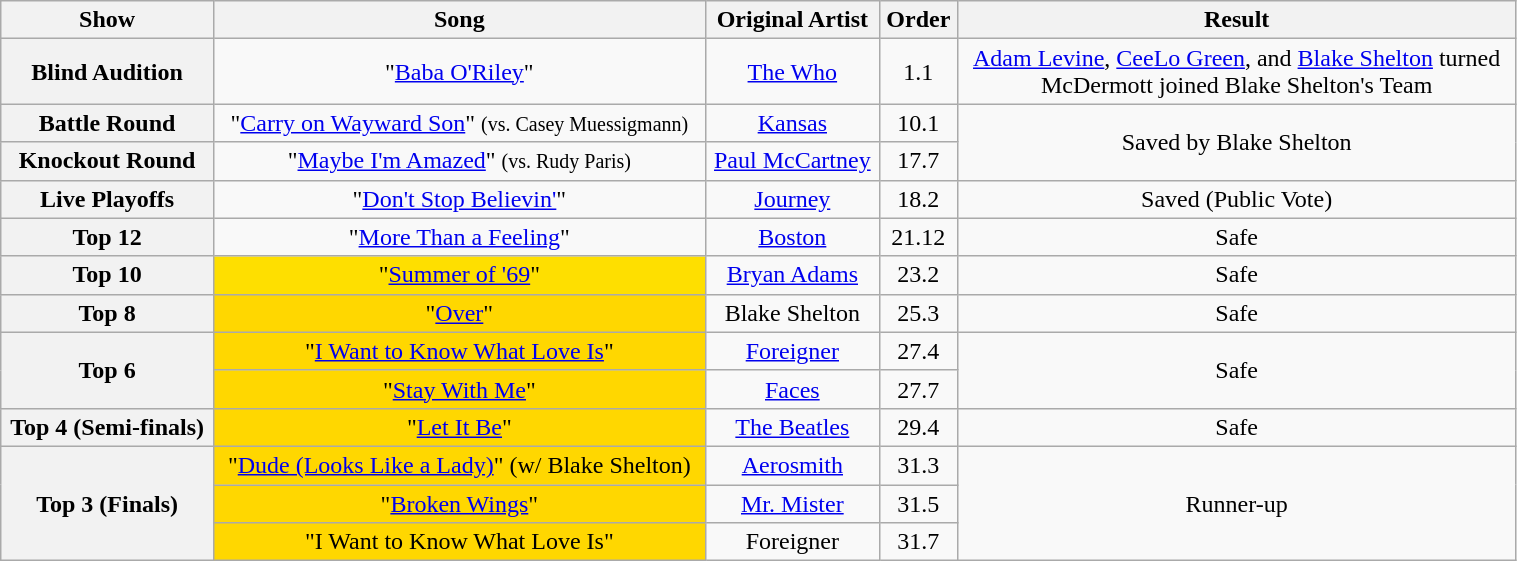<table class="wikitable" style="text-align:center; font-size:100%; width:80%">
<tr>
<th scope="col">Show</th>
<th scope="col">Song</th>
<th scope="col">Original Artist</th>
<th scope="col">Order</th>
<th scope="col">Result</th>
</tr>
<tr>
<th scope="row">Blind Audition</th>
<td>"<a href='#'>Baba O'Riley</a>"</td>
<td><a href='#'>The Who</a></td>
<td>1.1</td>
<td><a href='#'>Adam Levine</a>, <a href='#'>CeeLo Green</a>, and <a href='#'>Blake Shelton</a> turned<br> McDermott joined Blake Shelton's Team</td>
</tr>
<tr>
<th scope="row">Battle Round</th>
<td>"<a href='#'>Carry on Wayward Son</a>" <small> (vs. Casey Muessigmann)</small></td>
<td><a href='#'>Kansas</a></td>
<td>10.1</td>
<td rowspan="2">Saved by Blake Shelton</td>
</tr>
<tr>
<th scope="row">Knockout Round</th>
<td>"<a href='#'>Maybe I'm Amazed</a>" <small> (vs. Rudy Paris)</small></td>
<td><a href='#'>Paul McCartney</a></td>
<td>17.7</td>
</tr>
<tr>
<th scope="row">Live Playoffs</th>
<td>"<a href='#'>Don't Stop Believin'</a>"</td>
<td><a href='#'>Journey</a></td>
<td>18.2</td>
<td>Saved (Public Vote)</td>
</tr>
<tr>
<th scope="row">Top 12</th>
<td>"<a href='#'>More Than a Feeling</a>"</td>
<td><a href='#'>Boston</a></td>
<td>21.12</td>
<td>Safe</td>
</tr>
<tr>
<th scope="row">Top 10</th>
<td style="background:#FEDF00;">"<a href='#'>Summer of '69</a>"</td>
<td><a href='#'>Bryan Adams</a></td>
<td>23.2</td>
<td>Safe</td>
</tr>
<tr>
<th scope="row">Top 8</th>
<td style="background:gold;">"<a href='#'>Over</a>"</td>
<td>Blake Shelton</td>
<td>25.3</td>
<td>Safe</td>
</tr>
<tr>
<th rowspan="2" scope="row">Top 6</th>
<td style="background:gold;">"<a href='#'>I Want to Know What Love Is</a>"</td>
<td><a href='#'>Foreigner</a></td>
<td>27.4</td>
<td rowspan="2">Safe</td>
</tr>
<tr>
<td style="background:gold;">"<a href='#'>Stay With Me</a>"</td>
<td><a href='#'>Faces</a></td>
<td>27.7</td>
</tr>
<tr>
<th scope="row">Top 4 (Semi-finals)</th>
<td style="background:gold;">"<a href='#'>Let It Be</a>"</td>
<td><a href='#'>The Beatles</a></td>
<td>29.4</td>
<td>Safe</td>
</tr>
<tr>
<th rowspan="3" scope="row">Top 3 (Finals)</th>
<td style="background:gold;">"<a href='#'>Dude (Looks Like a Lady)</a>" (w/ Blake Shelton)</td>
<td><a href='#'>Aerosmith</a></td>
<td>31.3</td>
<td rowspan="3">Runner-up</td>
</tr>
<tr>
<td style="background:gold;">"<a href='#'>Broken Wings</a>"</td>
<td><a href='#'>Mr. Mister</a></td>
<td>31.5</td>
</tr>
<tr>
<td style="background:gold;">"I Want to Know What Love Is"</td>
<td>Foreigner</td>
<td>31.7</td>
</tr>
</table>
